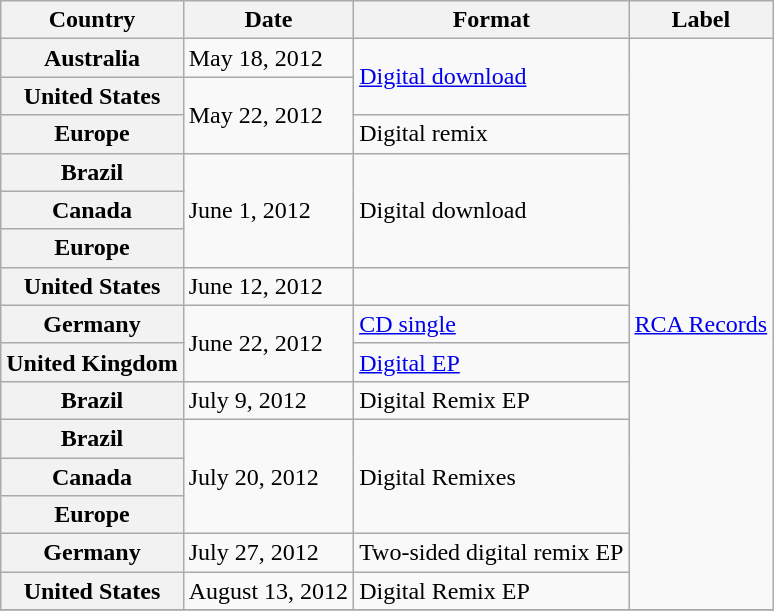<table class="wikitable plainrowheaders">
<tr>
<th scope="col">Country</th>
<th scope="col">Date</th>
<th scope="col">Format</th>
<th scope="col">Label</th>
</tr>
<tr>
<th scope="row">Australia</th>
<td>May 18, 2012</td>
<td rowspan="2"><a href='#'>Digital download</a></td>
<td rowspan="15"><a href='#'>RCA Records</a></td>
</tr>
<tr>
<th scope="row">United States</th>
<td rowspan="2">May 22, 2012</td>
</tr>
<tr>
<th scope="row">Europe</th>
<td>Digital remix</td>
</tr>
<tr>
<th scope="row">Brazil</th>
<td rowspan="3">June 1, 2012</td>
<td rowspan="3">Digital download</td>
</tr>
<tr>
<th scope="row">Canada</th>
</tr>
<tr>
<th scope="row">Europe</th>
</tr>
<tr>
<th scope="row">United States</th>
<td>June 12, 2012</td>
<td></td>
</tr>
<tr>
<th scope="row">Germany</th>
<td rowspan="2">June 22, 2012</td>
<td><a href='#'>CD single</a></td>
</tr>
<tr>
<th scope="row">United Kingdom</th>
<td><a href='#'>Digital EP</a></td>
</tr>
<tr>
<th scope="row">Brazil</th>
<td>July 9, 2012</td>
<td>Digital Remix EP</td>
</tr>
<tr>
<th scope="row">Brazil</th>
<td rowspan="3">July 20, 2012</td>
<td rowspan="3">Digital Remixes</td>
</tr>
<tr>
<th scope="row">Canada</th>
</tr>
<tr>
<th scope="row">Europe</th>
</tr>
<tr>
<th scope="row">Germany</th>
<td>July 27, 2012</td>
<td>Two-sided digital remix EP</td>
</tr>
<tr>
<th scope="row">United States</th>
<td>August 13, 2012</td>
<td>Digital Remix EP</td>
</tr>
<tr>
</tr>
</table>
